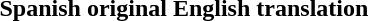<table style="margin-left: 1em;">
<tr style="text-align:center;">
<th>Spanish original</th>
<th>English translation</th>
</tr>
<tr style="vertical-align:top; text-align:center; white-space:nowrap;">
<td style="padding-right: 1em;"></td>
<td></td>
</tr>
</table>
